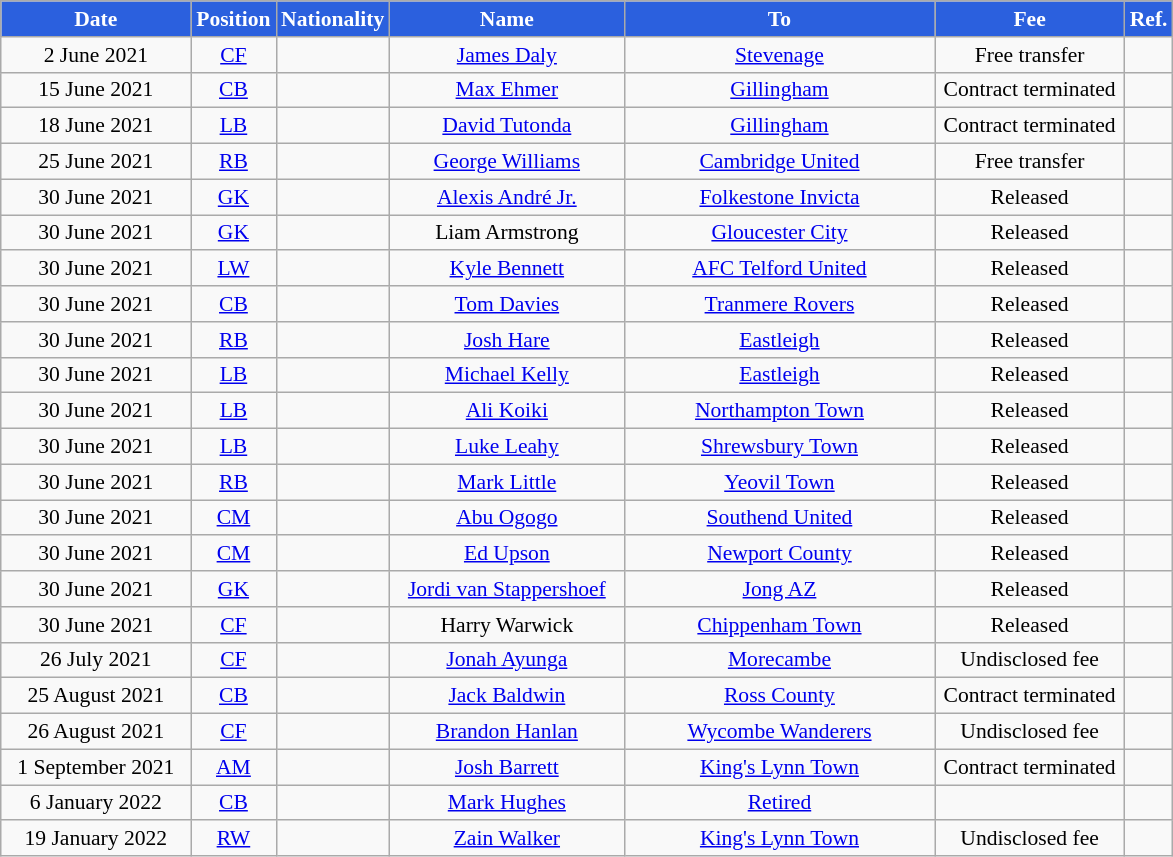<table class="wikitable"  style="text-align:center; font-size:90%; ">
<tr>
<th style="background:#2B60DE; color:#fff;; width:120px;">Date</th>
<th style="background:#2B60DE; color:#fff;; width:50px;">Position</th>
<th style="background:#2B60DE; color:#fff;; width:50px;">Nationality</th>
<th style="background:#2B60DE; color:#fff;; width:150px;">Name</th>
<th style="background:#2B60DE; color:#fff;; width:200px;">To</th>
<th style="background:#2B60DE; color:#fff;; width:120px;">Fee</th>
<th style="background:#2B60DE; color:#fff;; width:25px;">Ref.</th>
</tr>
<tr>
<td>2 June 2021</td>
<td><a href='#'>CF</a></td>
<td></td>
<td><a href='#'>James Daly</a></td>
<td> <a href='#'>Stevenage</a></td>
<td>Free transfer</td>
<td></td>
</tr>
<tr>
<td>15 June 2021</td>
<td><a href='#'>CB</a></td>
<td></td>
<td><a href='#'>Max Ehmer</a></td>
<td> <a href='#'>Gillingham</a></td>
<td>Contract terminated</td>
<td></td>
</tr>
<tr>
<td>18 June 2021</td>
<td><a href='#'>LB</a></td>
<td></td>
<td><a href='#'>David Tutonda</a></td>
<td> <a href='#'>Gillingham</a></td>
<td>Contract terminated</td>
<td></td>
</tr>
<tr>
<td>25 June 2021</td>
<td><a href='#'>RB</a></td>
<td></td>
<td><a href='#'>George Williams</a></td>
<td> <a href='#'>Cambridge United</a></td>
<td>Free transfer</td>
<td></td>
</tr>
<tr>
<td>30 June 2021</td>
<td><a href='#'>GK</a></td>
<td></td>
<td><a href='#'>Alexis André Jr.</a></td>
<td> <a href='#'>Folkestone Invicta</a></td>
<td>Released</td>
<td></td>
</tr>
<tr>
<td>30 June 2021</td>
<td><a href='#'>GK</a></td>
<td></td>
<td>Liam Armstrong</td>
<td> <a href='#'>Gloucester City</a></td>
<td>Released</td>
<td></td>
</tr>
<tr>
<td>30 June 2021</td>
<td><a href='#'>LW</a></td>
<td></td>
<td><a href='#'>Kyle Bennett</a></td>
<td> <a href='#'>AFC Telford United</a></td>
<td>Released</td>
<td></td>
</tr>
<tr>
<td>30 June 2021</td>
<td><a href='#'>CB</a></td>
<td></td>
<td><a href='#'>Tom Davies</a></td>
<td> <a href='#'>Tranmere Rovers</a></td>
<td>Released</td>
<td></td>
</tr>
<tr>
<td>30 June 2021</td>
<td><a href='#'>RB</a></td>
<td></td>
<td><a href='#'>Josh Hare</a></td>
<td> <a href='#'>Eastleigh</a></td>
<td>Released</td>
<td></td>
</tr>
<tr>
<td>30 June 2021</td>
<td><a href='#'>LB</a></td>
<td></td>
<td><a href='#'>Michael Kelly</a></td>
<td> <a href='#'>Eastleigh</a></td>
<td>Released</td>
<td></td>
</tr>
<tr>
<td>30 June 2021</td>
<td><a href='#'>LB</a></td>
<td></td>
<td><a href='#'>Ali Koiki</a></td>
<td> <a href='#'>Northampton Town</a></td>
<td>Released</td>
<td></td>
</tr>
<tr>
<td>30 June 2021</td>
<td><a href='#'>LB</a></td>
<td></td>
<td><a href='#'>Luke Leahy</a></td>
<td> <a href='#'>Shrewsbury Town</a></td>
<td>Released</td>
<td></td>
</tr>
<tr>
<td>30 June 2021</td>
<td><a href='#'>RB</a></td>
<td></td>
<td><a href='#'>Mark Little</a></td>
<td> <a href='#'>Yeovil Town</a></td>
<td>Released</td>
<td></td>
</tr>
<tr>
<td>30 June 2021</td>
<td><a href='#'>CM</a></td>
<td></td>
<td><a href='#'>Abu Ogogo</a></td>
<td> <a href='#'>Southend United</a></td>
<td>Released</td>
<td></td>
</tr>
<tr>
<td>30 June 2021</td>
<td><a href='#'>CM</a></td>
<td></td>
<td><a href='#'>Ed Upson</a></td>
<td> <a href='#'>Newport County</a></td>
<td>Released</td>
<td></td>
</tr>
<tr>
<td>30 June 2021</td>
<td><a href='#'>GK</a></td>
<td></td>
<td><a href='#'>Jordi van Stappershoef</a></td>
<td> <a href='#'>Jong AZ</a></td>
<td>Released</td>
<td></td>
</tr>
<tr>
<td>30 June 2021</td>
<td><a href='#'>CF</a></td>
<td></td>
<td>Harry Warwick</td>
<td> <a href='#'>Chippenham Town</a></td>
<td>Released</td>
<td></td>
</tr>
<tr>
<td>26 July 2021</td>
<td><a href='#'>CF</a></td>
<td></td>
<td><a href='#'>Jonah Ayunga</a></td>
<td> <a href='#'>Morecambe</a></td>
<td>Undisclosed fee</td>
<td></td>
</tr>
<tr>
<td>25 August 2021</td>
<td><a href='#'>CB</a></td>
<td></td>
<td><a href='#'>Jack Baldwin</a></td>
<td> <a href='#'>Ross County</a></td>
<td>Contract terminated</td>
<td></td>
</tr>
<tr>
<td>26 August 2021</td>
<td><a href='#'>CF</a></td>
<td></td>
<td><a href='#'>Brandon Hanlan</a></td>
<td> <a href='#'>Wycombe Wanderers</a></td>
<td>Undisclosed fee</td>
<td></td>
</tr>
<tr>
<td>1 September 2021</td>
<td><a href='#'>AM</a></td>
<td></td>
<td><a href='#'>Josh Barrett</a></td>
<td> <a href='#'>King's Lynn Town</a></td>
<td>Contract terminated</td>
<td></td>
</tr>
<tr>
<td>6 January 2022</td>
<td><a href='#'>CB</a></td>
<td></td>
<td><a href='#'>Mark Hughes</a></td>
<td><a href='#'>Retired</a></td>
<td></td>
<td></td>
</tr>
<tr>
<td>19 January 2022</td>
<td><a href='#'>RW</a></td>
<td></td>
<td><a href='#'>Zain Walker</a></td>
<td> <a href='#'>King's Lynn Town</a></td>
<td>Undisclosed fee</td>
<td></td>
</tr>
</table>
